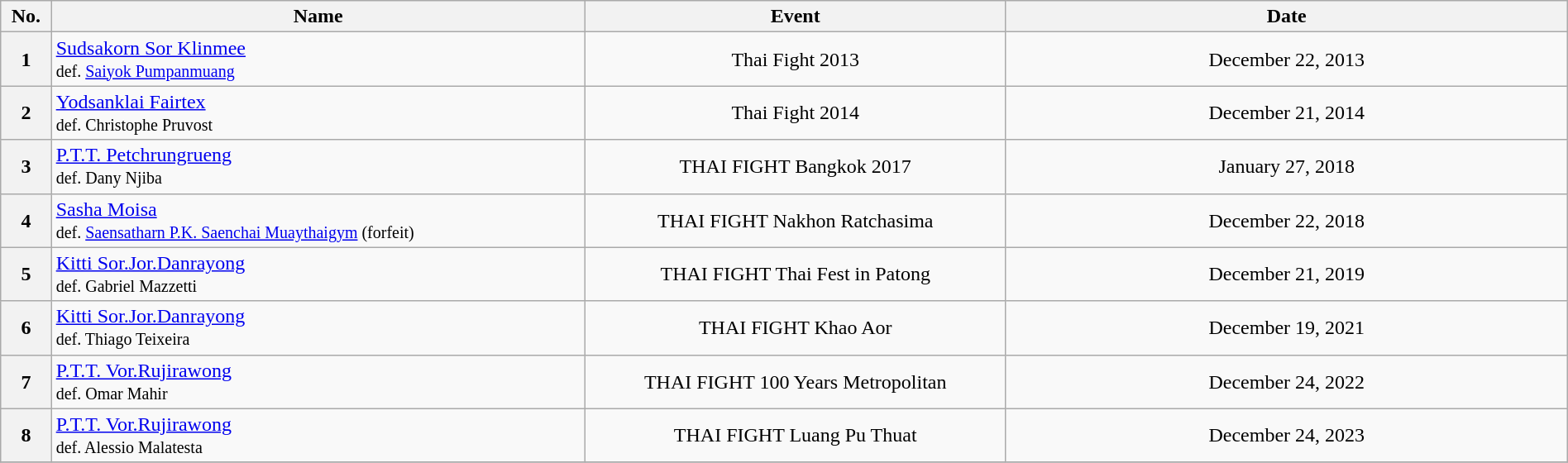<table class="wikitable" width=100%>
<tr>
<th width=1%>No.</th>
<th width=19%>Name</th>
<th width=15%>Event</th>
<th width=20%>Date</th>
</tr>
<tr>
<th>1</th>
<td align=left> <a href='#'>Sudsakorn Sor Klinmee</a> <br><small>def. <a href='#'>Saiyok Pumpanmuang</a></small></td>
<td align=center>Thai Fight 2013<br></td>
<td align=center>December 22, 2013</td>
</tr>
<tr>
<th>2</th>
<td align=left> <a href='#'>Yodsanklai Fairtex</a> <br><small>def. Christophe Pruvost</small></td>
<td align=center>Thai Fight 2014<br></td>
<td align=center>December 21, 2014</td>
</tr>
<tr>
<th>3</th>
<td align=left> <a href='#'>P.T.T. Petchrungrueng</a>  <br><small>def. Dany Njiba</small></td>
<td align=center>THAI FIGHT Bangkok 2017<br></td>
<td align=center>January 27, 2018</td>
</tr>
<tr>
<th>4</th>
<td align=left> <a href='#'>Sasha Moisa</a> <br><small>def. <a href='#'>Saensatharn P.K. Saenchai Muaythaigym</a> (forfeit)</small></td>
<td align=center>THAI FIGHT Nakhon Ratchasima<br></td>
<td align=center>December 22, 2018</td>
</tr>
<tr>
<th>5</th>
<td align=left> <a href='#'>Kitti Sor.Jor.Danrayong</a> <br><small>def. Gabriel Mazzetti</small></td>
<td align=center>THAI FIGHT Thai Fest in Patong<br></td>
<td align=center>December 21, 2019</td>
</tr>
<tr>
<th>6</th>
<td align=left> <a href='#'>Kitti Sor.Jor.Danrayong</a> <br><small>def. Thiago Teixeira</small></td>
<td align=center>THAI FIGHT Khao Aor<br></td>
<td align=center>December 19, 2021</td>
</tr>
<tr>
<th>7</th>
<td align=left> <a href='#'>P.T.T. Vor.Rujirawong</a>  <br><small>def. Omar Mahir</small></td>
<td align=center>THAI FIGHT 100 Years Metropolitan<br></td>
<td align=center>December 24, 2022</td>
</tr>
<tr>
<th>8</th>
<td align=left> <a href='#'>P.T.T. Vor.Rujirawong</a>  <br><small>def. Alessio Malatesta</small></td>
<td align=center>THAI FIGHT Luang Pu Thuat<br></td>
<td align=center>December 24, 2023</td>
</tr>
<tr>
</tr>
</table>
